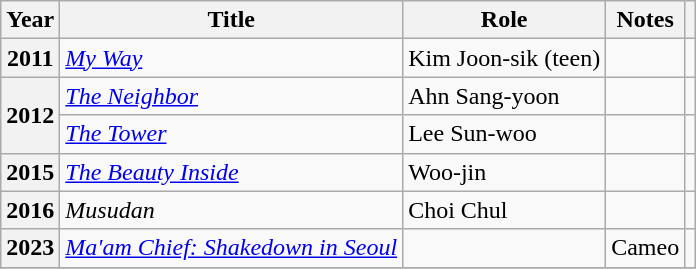<table class="wikitable sortable plainrowheaders">
<tr>
<th scope="col">Year</th>
<th scope="col">Title</th>
<th scope="col">Role</th>
<th scope="col" class="unsortable">Notes</th>
<th scope="col" class="unsortable"></th>
</tr>
<tr>
<th scope="row">2011</th>
<td><em><a href='#'>My Way</a></em></td>
<td>Kim Joon-sik (teen)</td>
<td></td>
<td></td>
</tr>
<tr>
<th scope="row"  rowspan="2">2012</th>
<td><em><a href='#'>The Neighbor</a></em></td>
<td>Ahn Sang-yoon</td>
<td></td>
<td></td>
</tr>
<tr>
<td><em><a href='#'>The Tower</a></em></td>
<td>Lee Sun-woo</td>
<td></td>
<td></td>
</tr>
<tr>
<th scope="row">2015</th>
<td><em><a href='#'>The Beauty Inside</a></em></td>
<td>Woo-jin</td>
<td></td>
<td></td>
</tr>
<tr>
<th scope="row">2016</th>
<td><em>Musudan</em></td>
<td>Choi Chul</td>
<td></td>
<td style="text-align:center"></td>
</tr>
<tr>
<th scope="row">2023</th>
<td><em><a href='#'>Ma'am Chief: Shakedown in Seoul</a></em></td>
<td></td>
<td>Cameo</td>
<td style="text-align:center"></td>
</tr>
<tr>
</tr>
</table>
